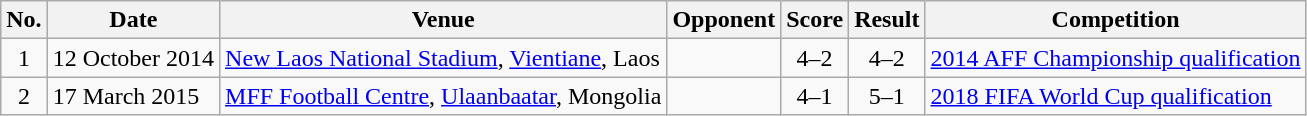<table class="wikitable sortable">
<tr>
<th scope="col">No.</th>
<th scope="col">Date</th>
<th scope="col">Venue</th>
<th scope="col">Opponent</th>
<th scope="col">Score</th>
<th scope="col">Result</th>
<th scope="col">Competition</th>
</tr>
<tr>
<td align="center">1</td>
<td>12 October 2014</td>
<td><a href='#'>New Laos National Stadium</a>, <a href='#'>Vientiane</a>, Laos</td>
<td></td>
<td align="center">4–2</td>
<td align="center">4–2</td>
<td><a href='#'>2014 AFF Championship qualification</a></td>
</tr>
<tr>
<td align="center">2</td>
<td>17 March 2015</td>
<td><a href='#'>MFF Football Centre</a>, <a href='#'>Ulaanbaatar</a>, Mongolia</td>
<td></td>
<td align="center">4–1</td>
<td align="center">5–1</td>
<td><a href='#'>2018 FIFA World Cup qualification</a></td>
</tr>
</table>
